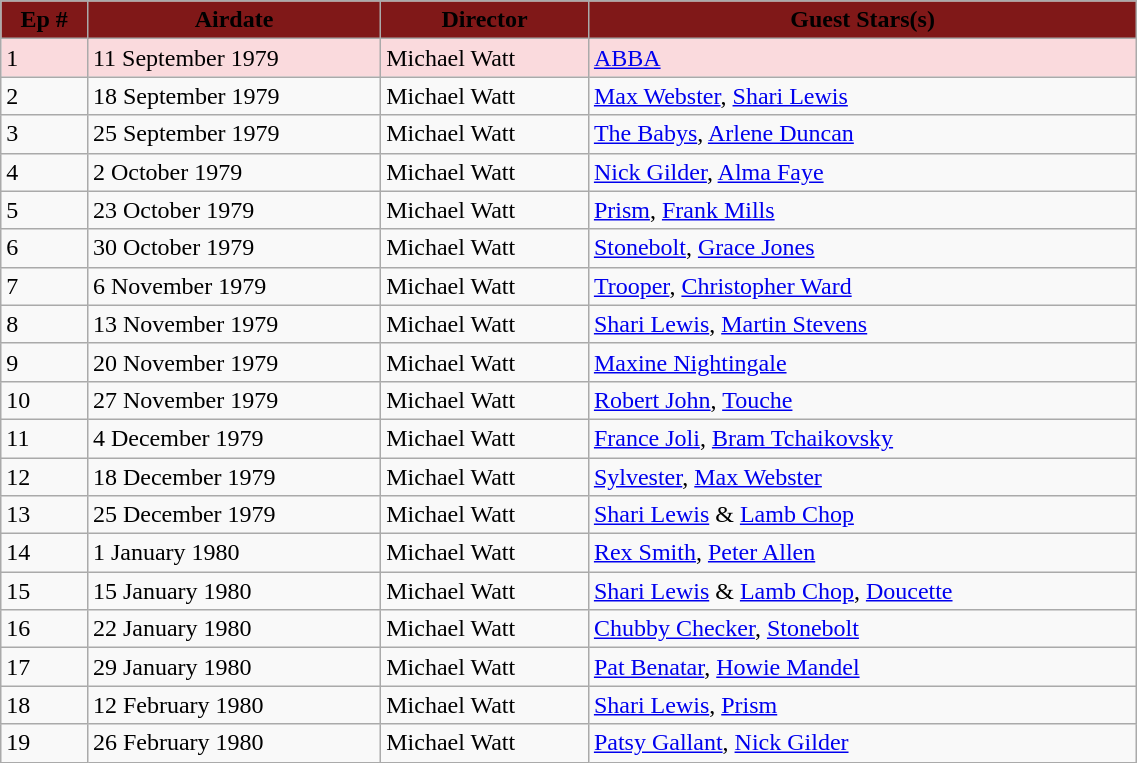<table class="wikitable" width=60%>
<tr>
<th style="background-color: #801818"><span>Ep #</span></th>
<th style="background-color: #801818"><span>Airdate</span></th>
<th style="background-color: #801818"><span>Director</span></th>
<th style="background-color: #801818"><span>Guest Stars(s)</span></th>
</tr>
<tr style="background-color: #FADADD;" |>
<td>1</td>
<td>11 September 1979</td>
<td>Michael Watt</td>
<td><a href='#'>ABBA</a></td>
</tr>
<tr>
<td>2</td>
<td>18 September 1979</td>
<td>Michael Watt</td>
<td><a href='#'>Max Webster</a>, <a href='#'>Shari Lewis</a></td>
</tr>
<tr>
<td>3</td>
<td>25 September 1979</td>
<td>Michael Watt</td>
<td><a href='#'>The Babys</a>, <a href='#'>Arlene Duncan</a></td>
</tr>
<tr>
<td>4</td>
<td>2 October 1979</td>
<td>Michael Watt</td>
<td><a href='#'>Nick Gilder</a>, <a href='#'>Alma Faye</a></td>
</tr>
<tr>
<td>5</td>
<td>23 October 1979</td>
<td>Michael Watt</td>
<td><a href='#'>Prism</a>, <a href='#'>Frank Mills</a></td>
</tr>
<tr>
<td>6</td>
<td>30 October 1979</td>
<td>Michael Watt</td>
<td><a href='#'>Stonebolt</a>, <a href='#'>Grace Jones</a></td>
</tr>
<tr>
<td>7</td>
<td>6 November 1979</td>
<td>Michael Watt</td>
<td><a href='#'>Trooper</a>, <a href='#'>Christopher Ward</a></td>
</tr>
<tr>
<td>8</td>
<td>13 November 1979</td>
<td>Michael Watt</td>
<td><a href='#'>Shari Lewis</a>, <a href='#'>Martin Stevens</a></td>
</tr>
<tr>
<td>9</td>
<td>20 November 1979</td>
<td>Michael Watt</td>
<td><a href='#'>Maxine Nightingale</a></td>
</tr>
<tr>
<td>10</td>
<td>27 November 1979</td>
<td>Michael Watt</td>
<td><a href='#'>Robert John</a>, <a href='#'>Touche</a></td>
</tr>
<tr>
<td>11</td>
<td>4 December 1979</td>
<td>Michael Watt</td>
<td><a href='#'>France Joli</a>, <a href='#'>Bram Tchaikovsky</a></td>
</tr>
<tr>
<td>12</td>
<td>18 December 1979</td>
<td>Michael Watt</td>
<td><a href='#'>Sylvester</a>, <a href='#'>Max Webster</a></td>
</tr>
<tr>
<td>13</td>
<td>25 December 1979</td>
<td>Michael Watt</td>
<td><a href='#'>Shari Lewis</a> & <a href='#'>Lamb Chop</a></td>
</tr>
<tr>
<td>14</td>
<td>1 January 1980</td>
<td>Michael Watt</td>
<td><a href='#'>Rex Smith</a>, <a href='#'>Peter Allen</a></td>
</tr>
<tr>
<td>15</td>
<td>15 January 1980</td>
<td>Michael Watt</td>
<td><a href='#'>Shari Lewis</a> & <a href='#'>Lamb Chop</a>, <a href='#'>Doucette</a></td>
</tr>
<tr>
<td>16</td>
<td>22 January 1980</td>
<td>Michael Watt</td>
<td><a href='#'>Chubby Checker</a>, <a href='#'>Stonebolt</a></td>
</tr>
<tr>
<td>17</td>
<td>29 January 1980</td>
<td>Michael Watt</td>
<td><a href='#'>Pat Benatar</a>, <a href='#'>Howie Mandel</a></td>
</tr>
<tr>
<td>18</td>
<td>12 February 1980</td>
<td>Michael Watt</td>
<td><a href='#'>Shari Lewis</a>, <a href='#'>Prism</a></td>
</tr>
<tr>
<td>19</td>
<td>26 February 1980</td>
<td>Michael Watt</td>
<td><a href='#'>Patsy Gallant</a>, <a href='#'>Nick Gilder</a></td>
</tr>
</table>
